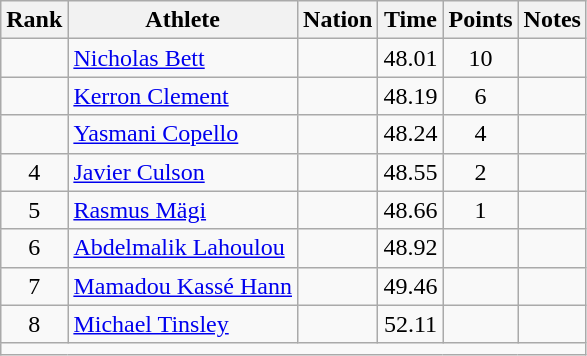<table class="wikitable mw-datatable sortable" style="text-align:center;">
<tr>
<th>Rank</th>
<th>Athlete</th>
<th>Nation</th>
<th>Time</th>
<th>Points</th>
<th>Notes</th>
</tr>
<tr>
<td></td>
<td align=left><a href='#'>Nicholas Bett</a></td>
<td align=left></td>
<td>48.01</td>
<td>10</td>
<td></td>
</tr>
<tr>
<td></td>
<td align=left><a href='#'>Kerron Clement</a></td>
<td align=left></td>
<td>48.19</td>
<td>6</td>
<td></td>
</tr>
<tr>
<td></td>
<td align=left><a href='#'>Yasmani Copello</a></td>
<td align=left></td>
<td>48.24</td>
<td>4</td>
<td></td>
</tr>
<tr>
<td>4</td>
<td align=left><a href='#'>Javier Culson</a></td>
<td align=left></td>
<td>48.55</td>
<td>2</td>
<td></td>
</tr>
<tr>
<td>5</td>
<td align=left><a href='#'>Rasmus Mägi</a></td>
<td align=left></td>
<td>48.66</td>
<td>1</td>
<td></td>
</tr>
<tr>
<td>6</td>
<td align=left><a href='#'>Abdelmalik Lahoulou</a></td>
<td align=left></td>
<td>48.92</td>
<td></td>
<td></td>
</tr>
<tr>
<td>7</td>
<td align=left><a href='#'>Mamadou Kassé Hann</a></td>
<td align=left></td>
<td>49.46</td>
<td></td>
<td></td>
</tr>
<tr>
<td>8</td>
<td align=left><a href='#'>Michael Tinsley</a></td>
<td align=left></td>
<td>52.11</td>
<td></td>
<td></td>
</tr>
<tr class="sortbottom">
<td colspan=6></td>
</tr>
</table>
